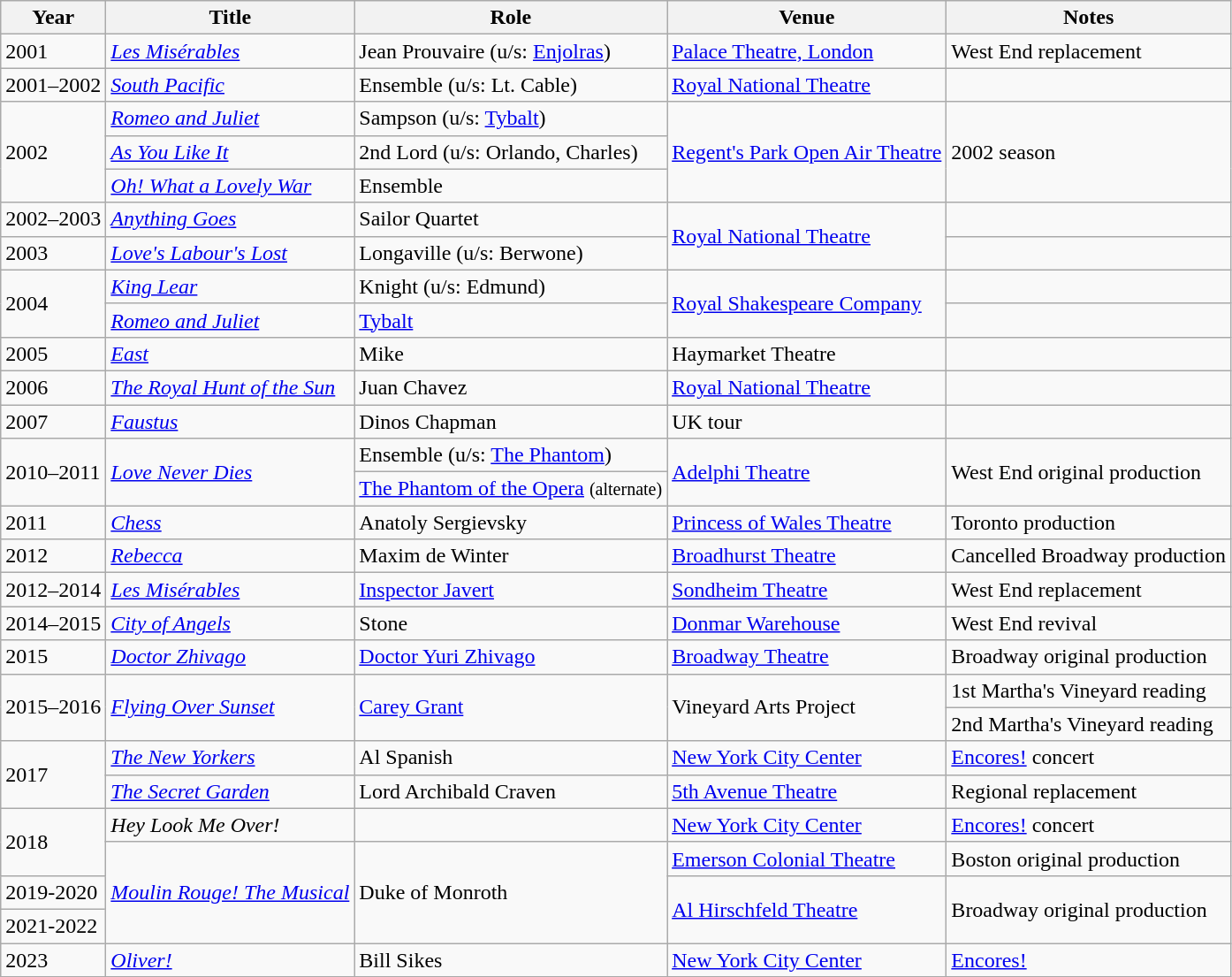<table class="wikitable">
<tr>
<th>Year</th>
<th>Title</th>
<th>Role</th>
<th>Venue</th>
<th>Notes</th>
</tr>
<tr>
<td>2001</td>
<td><a href='#'><em>Les Misérables</em></a></td>
<td>Jean Prouvaire (u/s: <a href='#'>Enjolras</a>)</td>
<td><a href='#'>Palace Theatre, London</a></td>
<td>West End replacement</td>
</tr>
<tr>
<td>2001–2002</td>
<td><a href='#'><em>South Pacific</em></a></td>
<td>Ensemble (u/s: Lt. Cable)</td>
<td><a href='#'>Royal National Theatre</a></td>
<td></td>
</tr>
<tr>
<td rowspan="3">2002</td>
<td><em><a href='#'>Romeo and Juliet</a></em></td>
<td>Sampson (u/s: <a href='#'>Tybalt</a>)</td>
<td rowspan="3"><a href='#'>Regent's Park Open Air Theatre</a></td>
<td rowspan="3">2002 season</td>
</tr>
<tr>
<td><em><a href='#'>As You Like It</a></em></td>
<td>2nd Lord (u/s: Orlando, Charles)</td>
</tr>
<tr>
<td><em><a href='#'>Oh! What a Lovely War</a></em></td>
<td>Ensemble</td>
</tr>
<tr>
<td>2002–2003</td>
<td><em><a href='#'>Anything Goes</a></em></td>
<td>Sailor Quartet</td>
<td rowspan=2><a href='#'>Royal National Theatre</a></td>
<td></td>
</tr>
<tr>
<td>2003</td>
<td><em><a href='#'>Love's Labour's Lost</a></em></td>
<td>Longaville (u/s: Berwone)</td>
<td></td>
</tr>
<tr>
<td rowspan=2>2004</td>
<td><em><a href='#'>King Lear</a></em></td>
<td>Knight (u/s: Edmund)</td>
<td rowspan=2><a href='#'>Royal Shakespeare Company</a></td>
<td></td>
</tr>
<tr>
<td><em><a href='#'>Romeo and Juliet</a></em></td>
<td><a href='#'>Tybalt</a></td>
<td></td>
</tr>
<tr>
<td>2005</td>
<td><a href='#'><em>East</em></a></td>
<td>Mike</td>
<td>Haymarket Theatre</td>
<td></td>
</tr>
<tr>
<td>2006</td>
<td><em><a href='#'>The Royal Hunt of the Sun</a></em></td>
<td>Juan Chavez</td>
<td><a href='#'>Royal National Theatre</a></td>
<td></td>
</tr>
<tr>
<td>2007</td>
<td><a href='#'><em>Faustus</em></a></td>
<td>Dinos Chapman</td>
<td>UK tour</td>
<td></td>
</tr>
<tr>
<td rowspan="2">2010–2011</td>
<td rowspan="2"><a href='#'><em>Love Never Dies</em></a></td>
<td>Ensemble (u/s: <a href='#'>The Phantom</a>)</td>
<td rowspan="2"><a href='#'>Adelphi Theatre</a></td>
<td rowspan="2">West End original production</td>
</tr>
<tr>
<td><a href='#'>The Phantom of the Opera</a> <small>(alternate)</small></td>
</tr>
<tr>
<td>2011</td>
<td><a href='#'><em>Chess</em></a></td>
<td>Anatoly Sergievsky</td>
<td><a href='#'>Princess of Wales Theatre</a></td>
<td>Toronto production</td>
</tr>
<tr>
<td>2012</td>
<td><a href='#'><em>Rebecca</em></a></td>
<td>Maxim de Winter</td>
<td><a href='#'>Broadhurst Theatre</a></td>
<td>Cancelled Broadway production</td>
</tr>
<tr>
<td>2012–2014</td>
<td><a href='#'><em>Les Misérables</em></a></td>
<td><a href='#'>Inspector Javert</a></td>
<td><a href='#'>Sondheim Theatre</a></td>
<td>West End replacement</td>
</tr>
<tr>
<td>2014–2015</td>
<td><a href='#'><em>City of Angels</em></a></td>
<td>Stone</td>
<td><a href='#'>Donmar Warehouse</a></td>
<td>West End revival</td>
</tr>
<tr>
<td>2015</td>
<td><a href='#'><em>Doctor Zhivago</em></a></td>
<td><a href='#'>Doctor Yuri Zhivago</a></td>
<td><a href='#'>Broadway Theatre</a></td>
<td>Broadway original production</td>
</tr>
<tr>
<td rowspan="2">2015–2016</td>
<td rowspan="2"><em><a href='#'>Flying Over Sunset</a></em></td>
<td rowspan="2"><a href='#'>Carey Grant</a></td>
<td rowspan="2">Vineyard Arts Project</td>
<td>1st Martha's Vineyard reading</td>
</tr>
<tr>
<td>2nd Martha's Vineyard reading</td>
</tr>
<tr>
<td rowspan=2>2017</td>
<td><em><a href='#'>The New Yorkers</a></em></td>
<td>Al Spanish</td>
<td><a href='#'>New York City Center</a></td>
<td><a href='#'>Encores!</a> concert</td>
</tr>
<tr>
<td><a href='#'><em>The Secret Garden</em></a></td>
<td>Lord Archibald Craven</td>
<td><a href='#'>5th Avenue Theatre</a></td>
<td>Regional replacement</td>
</tr>
<tr>
<td rowspan=2>2018</td>
<td><em>Hey Look Me Over!</em></td>
<td></td>
<td><a href='#'>New York City Center</a></td>
<td><a href='#'>Encores!</a> concert</td>
</tr>
<tr>
<td rowspan="3"><a href='#'><em>Moulin Rouge! The Musical</em></a></td>
<td rowspan="3">Duke of Monroth</td>
<td><a href='#'>Emerson Colonial Theatre</a></td>
<td>Boston original production</td>
</tr>
<tr>
<td>2019-2020</td>
<td rowspan=2><a href='#'>Al Hirschfeld Theatre</a></td>
<td rowspan=2>Broadway original production</td>
</tr>
<tr>
<td>2021-2022</td>
</tr>
<tr>
<td>2023</td>
<td><em><a href='#'>Oliver!</a></em></td>
<td>Bill Sikes</td>
<td><a href='#'>New York City Center</a></td>
<td><a href='#'>Encores!</a></td>
</tr>
</table>
